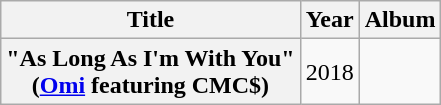<table class="wikitable plainrowheaders" style="text-align:center;">
<tr>
<th scope="col">Title</th>
<th scope="col">Year</th>
<th scope="col">Album</th>
</tr>
<tr>
<th scope="row">"As Long As I'm With You"<br><span>(<a href='#'>Omi</a> featuring CMC$)</span></th>
<td>2018</td>
<td></td>
</tr>
</table>
